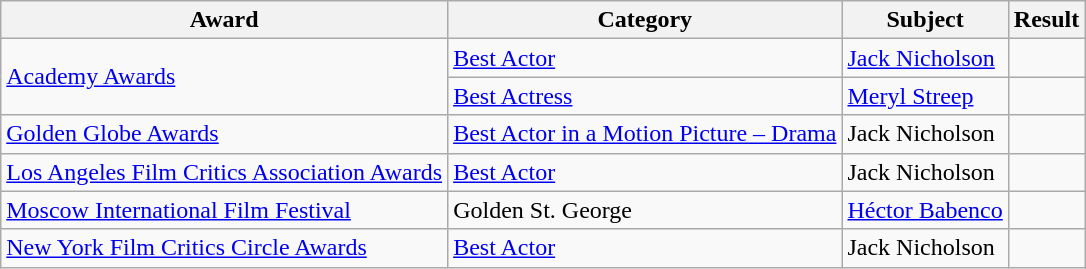<table class="wikitable sortable">
<tr>
<th>Award</th>
<th>Category</th>
<th>Subject</th>
<th>Result</th>
</tr>
<tr>
<td rowspan="2"><a href='#'>Academy Awards</a></td>
<td><a href='#'>Best Actor</a></td>
<td><a href='#'>Jack Nicholson</a></td>
<td></td>
</tr>
<tr>
<td><a href='#'>Best Actress</a></td>
<td><a href='#'>Meryl Streep</a></td>
<td></td>
</tr>
<tr>
<td><a href='#'>Golden Globe Awards</a></td>
<td><a href='#'>Best Actor in a Motion Picture – Drama</a></td>
<td>Jack Nicholson</td>
<td></td>
</tr>
<tr>
<td><a href='#'>Los Angeles Film Critics Association Awards</a></td>
<td><a href='#'>Best Actor</a></td>
<td>Jack Nicholson </td>
<td></td>
</tr>
<tr>
<td><a href='#'>Moscow International Film Festival</a></td>
<td>Golden St. George</td>
<td><a href='#'>Héctor Babenco</a></td>
<td></td>
</tr>
<tr>
<td><a href='#'>New York Film Critics Circle Awards</a></td>
<td><a href='#'>Best Actor</a></td>
<td>Jack Nicholson </td>
<td></td>
</tr>
</table>
